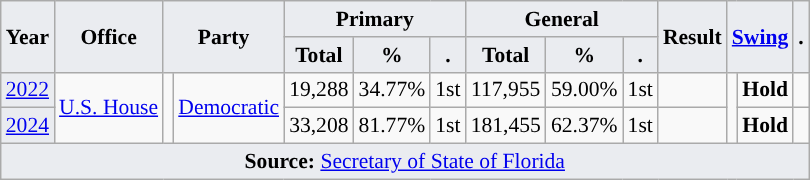<table class="wikitable" style="font-size:90%; text-align:center;">
<tr>
<th style="background-color:#EAECF0;" rowspan=2>Year</th>
<th style="background-color:#EAECF0;" rowspan=2>Office</th>
<th style="background-color:#EAECF0;" colspan=2 rowspan=2>Party</th>
<th style="background-color:#EAECF0;" colspan=3>Primary</th>
<th style="background-color:#EAECF0;" colspan=3>General</th>
<th style="background-color:#EAECF0;" rowspan=2>Result</th>
<th style="background-color:#EAECF0;" colspan=2 rowspan=2><a href='#'>Swing</a></th>
<th style="background-color:#EAECF0;" rowspan=2>.</th>
</tr>
<tr>
<th style="background-color:#EAECF0;">Total</th>
<th style="background-color:#EAECF0;">%</th>
<th style="background-color:#EAECF0;">.</th>
<th style="background-color:#EAECF0;">Total</th>
<th style="background-color:#EAECF0;">%</th>
<th style="background-color:#EAECF0;">.</th>
</tr>
<tr>
<td style="background-color:#EAECF0;"><a href='#'>2022</a></td>
<td rowspan=2><a href='#'>U.S. House</a></td>
<td rowspan="2" style="background-color:"></td>
<td rowspan="2"><a href='#'>Democratic</a></td>
<td>19,288</td>
<td>34.77%</td>
<td>1st</td>
<td>117,955</td>
<td>59.00%</td>
<td>1st</td>
<td></td>
<td rowspan="2" style="background-color:"></td>
<td><strong>Hold</strong></td>
<td></td>
</tr>
<tr>
<td style="background-color:#EAECF0;"><a href='#'>2024</a></td>
<td>33,208</td>
<td>81.77%</td>
<td>1st</td>
<td>181,455</td>
<td>62.37%</td>
<td>1st</td>
<td></td>
<td><strong>Hold</strong></td>
<td></td>
</tr>
<tr>
<td style="background-color:#EAECF0;" colspan=14><strong>Source:</strong> <a href='#'>Secretary of State of Florida</a>  </td>
</tr>
</table>
